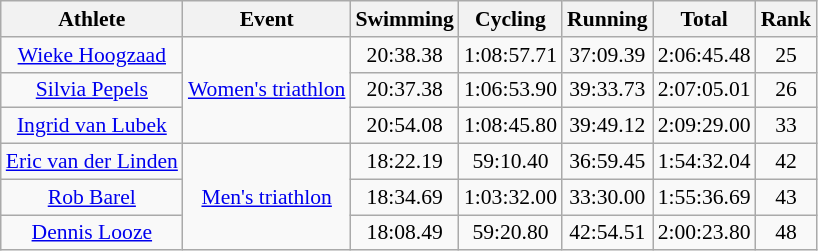<table class=wikitable style="font-size:90%">
<tr>
<th>Athlete</th>
<th>Event</th>
<th>Swimming</th>
<th>Cycling</th>
<th>Running</th>
<th>Total</th>
<th>Rank</th>
</tr>
<tr align=center>
<td><a href='#'>Wieke Hoogzaad</a></td>
<td rowspan=3><a href='#'>Women's triathlon</a></td>
<td>20:38.38</td>
<td>1:08:57.71</td>
<td>37:09.39</td>
<td>2:06:45.48</td>
<td>25</td>
</tr>
<tr align=center>
<td><a href='#'>Silvia Pepels</a></td>
<td>20:37.38</td>
<td>1:06:53.90</td>
<td>39:33.73</td>
<td>2:07:05.01</td>
<td>26</td>
</tr>
<tr align=center>
<td><a href='#'>Ingrid van Lubek</a></td>
<td>20:54.08</td>
<td>1:08:45.80</td>
<td>39:49.12</td>
<td>2:09:29.00</td>
<td>33</td>
</tr>
<tr align=center>
<td><a href='#'>Eric van der Linden</a></td>
<td rowspan=3><a href='#'>Men's triathlon</a></td>
<td>18:22.19</td>
<td>59:10.40</td>
<td>36:59.45</td>
<td>1:54:32.04</td>
<td>42</td>
</tr>
<tr align=center>
<td><a href='#'>Rob Barel</a></td>
<td>18:34.69</td>
<td>1:03:32.00</td>
<td>33:30.00</td>
<td>1:55:36.69</td>
<td>43</td>
</tr>
<tr align=center>
<td><a href='#'>Dennis Looze</a></td>
<td>18:08.49</td>
<td>59:20.80</td>
<td>42:54.51</td>
<td>2:00:23.80</td>
<td>48</td>
</tr>
</table>
